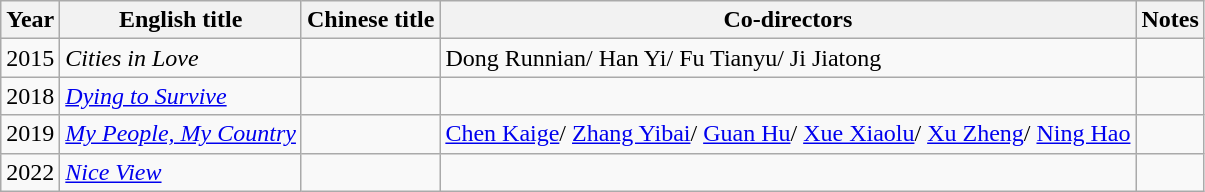<table class="wikitable">
<tr>
<th>Year</th>
<th>English title</th>
<th>Chinese title</th>
<th>Co-directors</th>
<th>Notes</th>
</tr>
<tr>
<td>2015</td>
<td><em>Cities in Love</em></td>
<td></td>
<td>Dong Runnian/ Han Yi/ Fu Tianyu/ Ji Jiatong</td>
<td></td>
</tr>
<tr>
<td>2018</td>
<td><em><a href='#'>Dying to Survive</a></em></td>
<td></td>
<td></td>
<td></td>
</tr>
<tr>
<td>2019</td>
<td><em><a href='#'>My People, My Country</a></em></td>
<td></td>
<td><a href='#'>Chen Kaige</a>/ <a href='#'>Zhang Yibai</a>/ <a href='#'>Guan Hu</a>/ <a href='#'>Xue Xiaolu</a>/ <a href='#'>Xu Zheng</a>/ <a href='#'>Ning Hao</a></td>
<td></td>
</tr>
<tr>
<td>2022</td>
<td><em><a href='#'>Nice View</a></em></td>
<td></td>
<td></td>
<td></td>
</tr>
</table>
